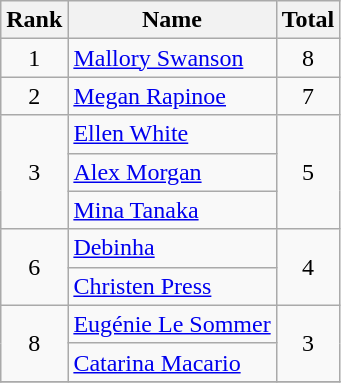<table class="wikitable" style="text-align:center;">
<tr>
<th style="text-align:center;">Rank</th>
<th>Name</th>
<th>Total</th>
</tr>
<tr>
<td>1</td>
<td align=left> <a href='#'>Mallory Swanson</a></td>
<td>8</td>
</tr>
<tr>
<td>2</td>
<td align=left> <a href='#'>Megan Rapinoe</a></td>
<td>7</td>
</tr>
<tr>
<td rowspan=3>3</td>
<td align=left> <a href='#'>Ellen White</a></td>
<td rowspan=3>5</td>
</tr>
<tr>
<td align=left> <a href='#'>Alex Morgan</a></td>
</tr>
<tr>
<td align=left> <a href='#'>Mina Tanaka</a></td>
</tr>
<tr>
<td rowspan=2>6</td>
<td align=left> <a href='#'>Debinha</a></td>
<td rowspan=2>4</td>
</tr>
<tr>
<td align=left> <a href='#'>Christen Press</a></td>
</tr>
<tr>
<td rowspan=2>8</td>
<td align=left> <a href='#'>Eugénie Le Sommer</a></td>
<td rowspan=2>3</td>
</tr>
<tr>
<td align=left> <a href='#'>Catarina Macario</a></td>
</tr>
<tr>
</tr>
</table>
